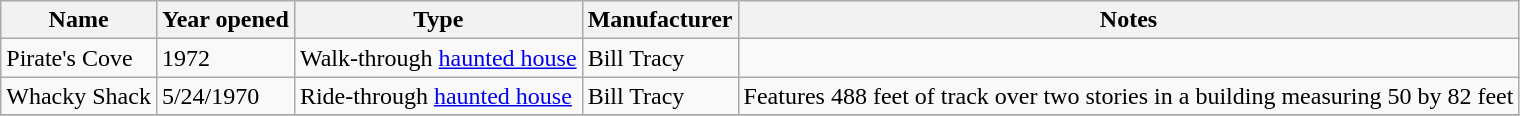<table class="wikitable sortable">
<tr>
<th>Name</th>
<th>Year opened</th>
<th>Type</th>
<th>Manufacturer</th>
<th>Notes</th>
</tr>
<tr>
<td>Pirate's Cove</td>
<td>1972</td>
<td>Walk-through <a href='#'>haunted house</a></td>
<td>Bill Tracy</td>
<td></td>
</tr>
<tr>
<td>Whacky Shack</td>
<td>5/24/1970</td>
<td>Ride-through <a href='#'>haunted house</a></td>
<td>Bill Tracy</td>
<td>Features 488 feet of track over two stories in a building measuring 50 by 82 feet</td>
</tr>
<tr>
</tr>
</table>
